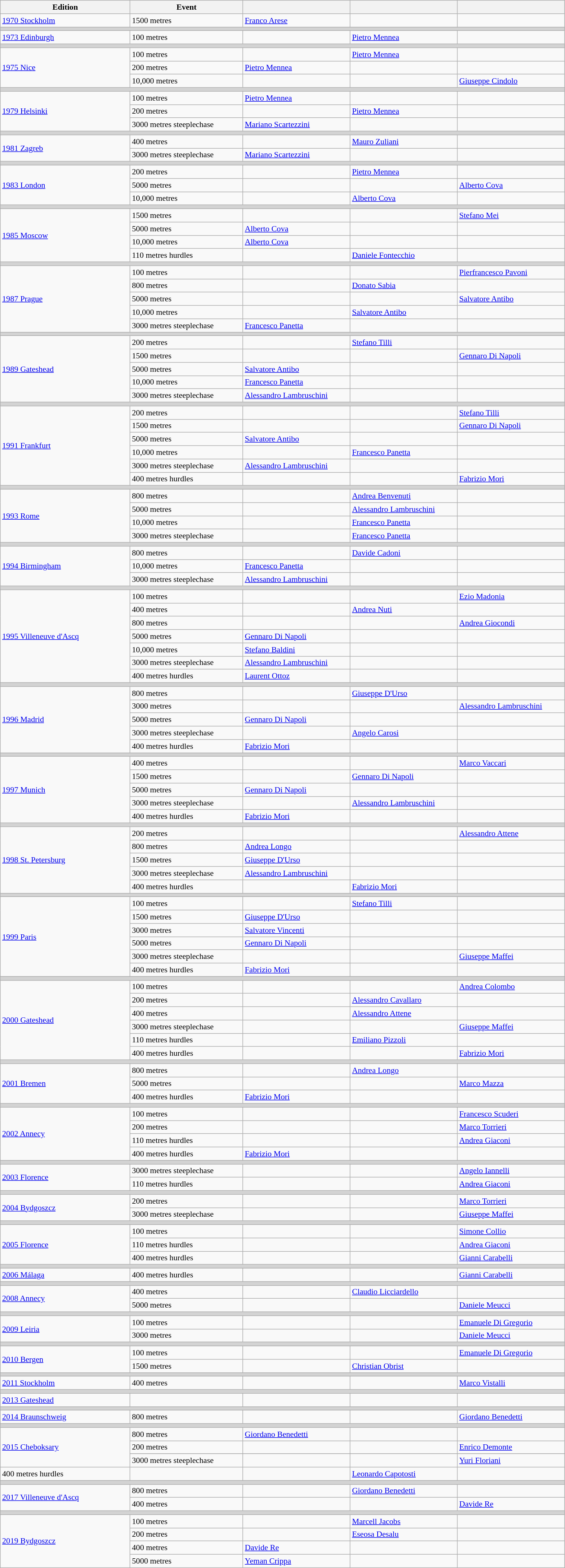<table class="wikitable" width=80% style="font-size:90%; text-align:left;">
<tr>
<th width=23%>Edition</th>
<th width=20%>Event</th>
<th width=19%></th>
<th width=19%></th>
<th width=19%></th>
</tr>
<tr>
<td rowspan=1> <a href='#'>1970 Stockholm</a></td>
<td>1500 metres</td>
<td><a href='#'>Franco Arese</a></td>
<td></td>
<td></td>
</tr>
<tr bgcolor=lightgrey>
<td colspan=5></td>
</tr>
<tr>
<td rowspan=1> <a href='#'>1973 Edinburgh</a></td>
<td>100 metres</td>
<td></td>
<td><a href='#'>Pietro Mennea</a></td>
<td></td>
</tr>
<tr bgcolor=lightgrey>
<td colspan=5></td>
</tr>
<tr>
<td rowspan=3> <a href='#'>1975 Nice</a></td>
<td>100 metres</td>
<td></td>
<td><a href='#'>Pietro Mennea</a></td>
<td></td>
</tr>
<tr>
<td>200 metres</td>
<td><a href='#'>Pietro Mennea</a></td>
<td></td>
<td></td>
</tr>
<tr>
<td>10,000 metres</td>
<td></td>
<td></td>
<td><a href='#'>Giuseppe Cindolo</a></td>
</tr>
<tr bgcolor=lightgrey>
<td colspan=5></td>
</tr>
<tr>
<td rowspan=3> <a href='#'>1979 Helsinki</a></td>
<td>100 metres</td>
<td><a href='#'>Pietro Mennea</a></td>
<td></td>
<td></td>
</tr>
<tr>
<td>200 metres</td>
<td></td>
<td><a href='#'>Pietro Mennea</a></td>
<td></td>
</tr>
<tr>
<td>3000 metres steeplechase</td>
<td><a href='#'>Mariano Scartezzini</a></td>
<td></td>
<td></td>
</tr>
<tr bgcolor=lightgrey>
<td colspan=5></td>
</tr>
<tr>
<td rowspan=2> <a href='#'>1981 Zagreb</a></td>
<td>400 metres</td>
<td></td>
<td><a href='#'>Mauro Zuliani</a></td>
<td></td>
</tr>
<tr>
<td>3000 metres steeplechase</td>
<td><a href='#'>Mariano Scartezzini</a></td>
<td></td>
<td></td>
</tr>
<tr bgcolor=lightgrey>
<td colspan=5></td>
</tr>
<tr>
<td rowspan=3> <a href='#'>1983 London</a></td>
<td>200 metres</td>
<td></td>
<td><a href='#'>Pietro Mennea</a></td>
<td></td>
</tr>
<tr>
<td>5000 metres</td>
<td></td>
<td></td>
<td><a href='#'>Alberto Cova</a></td>
</tr>
<tr>
<td>10,000 metres</td>
<td></td>
<td><a href='#'>Alberto Cova</a></td>
<td></td>
</tr>
<tr bgcolor=lightgrey>
<td colspan=5></td>
</tr>
<tr>
<td rowspan=4> <a href='#'>1985 Moscow</a></td>
<td>1500 metres</td>
<td></td>
<td></td>
<td><a href='#'>Stefano Mei</a></td>
</tr>
<tr>
<td>5000 metres</td>
<td><a href='#'>Alberto Cova</a></td>
<td></td>
<td></td>
</tr>
<tr>
<td>10,000 metres</td>
<td><a href='#'>Alberto Cova</a></td>
<td></td>
<td></td>
</tr>
<tr>
<td>110 metres hurdles</td>
<td></td>
<td><a href='#'>Daniele Fontecchio</a></td>
<td></td>
</tr>
<tr bgcolor=lightgrey>
<td colspan=5></td>
</tr>
<tr>
<td rowspan=5> <a href='#'>1987 Prague</a></td>
<td>100 metres</td>
<td></td>
<td></td>
<td><a href='#'>Pierfrancesco Pavoni</a></td>
</tr>
<tr>
<td>800 metres</td>
<td></td>
<td><a href='#'>Donato Sabia</a></td>
<td></td>
</tr>
<tr>
<td>5000 metres</td>
<td></td>
<td></td>
<td><a href='#'>Salvatore Antibo</a></td>
</tr>
<tr>
<td>10,000 metres</td>
<td></td>
<td><a href='#'>Salvatore Antibo</a></td>
<td></td>
</tr>
<tr>
<td>3000 metres steeplechase</td>
<td><a href='#'>Francesco Panetta</a></td>
<td></td>
<td></td>
</tr>
<tr bgcolor=lightgrey>
<td colspan=5></td>
</tr>
<tr>
<td rowspan=5> <a href='#'>1989 Gateshead</a></td>
<td>200 metres</td>
<td></td>
<td><a href='#'>Stefano Tilli</a></td>
<td></td>
</tr>
<tr>
<td>1500 metres</td>
<td></td>
<td></td>
<td><a href='#'>Gennaro Di Napoli</a></td>
</tr>
<tr>
<td>5000 metres</td>
<td><a href='#'>Salvatore Antibo</a></td>
<td></td>
<td></td>
</tr>
<tr>
<td>10,000 metres</td>
<td><a href='#'>Francesco Panetta</a></td>
<td></td>
<td></td>
</tr>
<tr>
<td>3000 metres steeplechase</td>
<td><a href='#'>Alessandro Lambruschini</a></td>
<td></td>
<td></td>
</tr>
<tr bgcolor=lightgrey>
<td colspan=5></td>
</tr>
<tr>
<td rowspan=6> <a href='#'>1991 Frankfurt</a></td>
<td>200 metres</td>
<td></td>
<td></td>
<td><a href='#'>Stefano Tilli</a></td>
</tr>
<tr>
<td>1500 metres</td>
<td></td>
<td></td>
<td><a href='#'>Gennaro Di Napoli</a></td>
</tr>
<tr>
<td>5000 metres</td>
<td><a href='#'>Salvatore Antibo</a></td>
<td></td>
<td></td>
</tr>
<tr>
<td>10,000 metres</td>
<td></td>
<td><a href='#'>Francesco Panetta</a></td>
<td></td>
</tr>
<tr>
<td>3000 metres steeplechase</td>
<td><a href='#'>Alessandro Lambruschini</a></td>
<td></td>
<td></td>
</tr>
<tr>
<td>400 metres hurdles</td>
<td></td>
<td></td>
<td><a href='#'>Fabrizio Mori</a></td>
</tr>
<tr bgcolor=lightgrey>
<td colspan=5></td>
</tr>
<tr>
<td rowspan=4> <a href='#'>1993 Rome</a></td>
<td>800 metres</td>
<td></td>
<td><a href='#'>Andrea Benvenuti</a></td>
<td></td>
</tr>
<tr>
<td>5000 metres</td>
<td></td>
<td><a href='#'>Alessandro Lambruschini</a></td>
<td></td>
</tr>
<tr>
<td>10,000 metres</td>
<td></td>
<td><a href='#'>Francesco Panetta</a></td>
<td></td>
</tr>
<tr>
<td>3000 metres steeplechase</td>
<td></td>
<td><a href='#'>Francesco Panetta</a></td>
<td></td>
</tr>
<tr bgcolor=lightgrey>
<td colspan=5></td>
</tr>
<tr>
<td rowspan=3> <a href='#'>1994 Birmingham</a></td>
<td>800 metres</td>
<td></td>
<td><a href='#'>Davide Cadoni</a></td>
<td></td>
</tr>
<tr>
<td>10,000 metres</td>
<td><a href='#'>Francesco Panetta</a></td>
<td></td>
<td></td>
</tr>
<tr>
<td>3000 metres steeplechase</td>
<td><a href='#'>Alessandro Lambruschini</a></td>
<td></td>
<td></td>
</tr>
<tr bgcolor=lightgrey>
<td colspan=5></td>
</tr>
<tr>
<td rowspan=7> <a href='#'>1995 Villeneuve d'Ascq</a></td>
<td>100 metres</td>
<td></td>
<td></td>
<td><a href='#'>Ezio Madonia</a></td>
</tr>
<tr>
<td>400 metres</td>
<td></td>
<td><a href='#'>Andrea Nuti</a></td>
<td></td>
</tr>
<tr>
<td>800 metres</td>
<td></td>
<td></td>
<td><a href='#'>Andrea Giocondi</a></td>
</tr>
<tr>
<td>5000 metres</td>
<td><a href='#'>Gennaro Di Napoli</a></td>
<td></td>
<td></td>
</tr>
<tr>
<td>10,000 metres</td>
<td><a href='#'>Stefano Baldini</a></td>
<td></td>
<td></td>
</tr>
<tr>
<td>3000 metres steeplechase</td>
<td><a href='#'>Alessandro Lambruschini</a></td>
<td></td>
<td></td>
</tr>
<tr>
<td>400 metres hurdles</td>
<td><a href='#'>Laurent Ottoz</a></td>
<td></td>
<td></td>
</tr>
<tr bgcolor=lightgrey>
<td colspan=5></td>
</tr>
<tr>
<td rowspan=5> <a href='#'>1996 Madrid</a></td>
<td>800 metres</td>
<td></td>
<td><a href='#'>Giuseppe D'Urso</a></td>
<td></td>
</tr>
<tr>
<td>3000 metres</td>
<td></td>
<td></td>
<td><a href='#'>Alessandro Lambruschini</a></td>
</tr>
<tr>
<td>5000 metres</td>
<td><a href='#'>Gennaro Di Napoli</a></td>
<td></td>
<td></td>
</tr>
<tr>
<td>3000 metres steeplechase</td>
<td></td>
<td><a href='#'>Angelo Carosi</a></td>
<td></td>
</tr>
<tr>
<td>400 metres hurdles</td>
<td><a href='#'>Fabrizio Mori</a></td>
<td></td>
<td></td>
</tr>
<tr bgcolor=lightgrey>
<td colspan=5></td>
</tr>
<tr>
<td rowspan=5> <a href='#'>1997 Munich</a></td>
<td>400 metres</td>
<td></td>
<td></td>
<td><a href='#'>Marco Vaccari</a></td>
</tr>
<tr>
<td>1500 metres</td>
<td></td>
<td><a href='#'>Gennaro Di Napoli</a></td>
<td></td>
</tr>
<tr>
<td>5000 metres</td>
<td><a href='#'>Gennaro Di Napoli</a></td>
<td></td>
<td></td>
</tr>
<tr>
<td>3000 metres steeplechase</td>
<td></td>
<td><a href='#'>Alessandro Lambruschini</a></td>
<td></td>
</tr>
<tr>
<td>400 metres hurdles</td>
<td><a href='#'>Fabrizio Mori</a></td>
<td></td>
<td></td>
</tr>
<tr bgcolor=lightgrey>
<td colspan=5></td>
</tr>
<tr>
<td rowspan=5> <a href='#'>1998 St. Petersburg</a></td>
<td>200 metres</td>
<td></td>
<td></td>
<td><a href='#'>Alessandro Attene</a></td>
</tr>
<tr>
<td>800 metres</td>
<td><a href='#'>Andrea Longo</a></td>
<td></td>
<td></td>
</tr>
<tr>
<td>1500 metres</td>
<td><a href='#'>Giuseppe D'Urso</a></td>
<td></td>
<td></td>
</tr>
<tr>
<td>3000 metres steeplechase</td>
<td><a href='#'>Alessandro Lambruschini</a></td>
<td></td>
<td></td>
</tr>
<tr>
<td>400 metres hurdles</td>
<td></td>
<td><a href='#'>Fabrizio Mori</a></td>
<td></td>
</tr>
<tr bgcolor=lightgrey>
<td colspan=5></td>
</tr>
<tr>
<td rowspan=6> <a href='#'>1999 Paris</a></td>
<td>100 metres</td>
<td></td>
<td><a href='#'>Stefano Tilli</a></td>
<td></td>
</tr>
<tr>
<td>1500 metres</td>
<td><a href='#'>Giuseppe D'Urso</a></td>
<td></td>
<td></td>
</tr>
<tr>
<td>3000 metres</td>
<td><a href='#'>Salvatore Vincenti</a></td>
<td></td>
<td></td>
</tr>
<tr>
<td>5000 metres</td>
<td><a href='#'>Gennaro Di Napoli</a></td>
<td></td>
<td></td>
</tr>
<tr>
<td>3000 metres steeplechase</td>
<td></td>
<td></td>
<td><a href='#'>Giuseppe Maffei</a></td>
</tr>
<tr>
<td>400 metres hurdles</td>
<td><a href='#'>Fabrizio Mori</a></td>
<td></td>
<td></td>
</tr>
<tr bgcolor=lightgrey>
<td colspan=5></td>
</tr>
<tr>
<td rowspan=6> <a href='#'>2000 Gateshead</a></td>
<td>100 metres</td>
<td></td>
<td></td>
<td><a href='#'>Andrea Colombo</a></td>
</tr>
<tr>
<td>200 metres</td>
<td></td>
<td><a href='#'>Alessandro Cavallaro</a></td>
<td></td>
</tr>
<tr>
<td>400 metres</td>
<td></td>
<td><a href='#'>Alessandro Attene</a></td>
<td></td>
</tr>
<tr>
<td>3000 metres steeplechase</td>
<td></td>
<td></td>
<td><a href='#'>Giuseppe Maffei</a></td>
</tr>
<tr>
<td>110 metres hurdles</td>
<td></td>
<td><a href='#'>Emiliano Pizzoli</a></td>
<td></td>
</tr>
<tr>
<td>400 metres hurdles</td>
<td></td>
<td></td>
<td><a href='#'>Fabrizio Mori</a></td>
</tr>
<tr bgcolor=lightgrey>
<td colspan=5></td>
</tr>
<tr>
<td rowspan=3> <a href='#'>2001 Bremen</a></td>
<td>800 metres</td>
<td></td>
<td><a href='#'>Andrea Longo</a></td>
<td></td>
</tr>
<tr>
<td>5000 metres</td>
<td></td>
<td></td>
<td><a href='#'>Marco Mazza</a></td>
</tr>
<tr>
<td>400 metres hurdles</td>
<td><a href='#'>Fabrizio Mori</a></td>
<td></td>
<td></td>
</tr>
<tr bgcolor=lightgrey>
<td colspan=5></td>
</tr>
<tr>
<td rowspan=4> <a href='#'>2002 Annecy</a></td>
<td>100 metres</td>
<td></td>
<td></td>
<td><a href='#'>Francesco Scuderi</a></td>
</tr>
<tr>
<td>200 metres</td>
<td></td>
<td></td>
<td><a href='#'>Marco Torrieri</a></td>
</tr>
<tr>
<td>110 metres hurdles</td>
<td></td>
<td></td>
<td><a href='#'>Andrea Giaconi</a></td>
</tr>
<tr>
<td>400 metres hurdles</td>
<td><a href='#'>Fabrizio Mori</a></td>
<td></td>
<td></td>
</tr>
<tr bgcolor=lightgrey>
<td colspan=5></td>
</tr>
<tr>
<td rowspan=2> <a href='#'>2003 Florence</a></td>
<td>3000 metres steeplechase</td>
<td></td>
<td></td>
<td><a href='#'>Angelo Iannelli</a></td>
</tr>
<tr>
<td>110 metres hurdles</td>
<td></td>
<td></td>
<td><a href='#'>Andrea Giaconi</a></td>
</tr>
<tr bgcolor=lightgrey>
<td colspan=5></td>
</tr>
<tr>
<td rowspan=2> <a href='#'>2004 Bydgoszcz</a></td>
<td>200 metres</td>
<td></td>
<td></td>
<td><a href='#'>Marco Torrieri</a></td>
</tr>
<tr>
<td>3000 metres steeplechase</td>
<td></td>
<td></td>
<td><a href='#'>Giuseppe Maffei</a></td>
</tr>
<tr bgcolor=lightgrey>
<td colspan=5></td>
</tr>
<tr>
<td rowspan=3> <a href='#'>2005 Florence</a></td>
<td>100 metres</td>
<td></td>
<td></td>
<td><a href='#'>Simone Collio</a></td>
</tr>
<tr>
<td>110 metres hurdles</td>
<td></td>
<td></td>
<td><a href='#'>Andrea Giaconi</a></td>
</tr>
<tr>
<td>400 metres hurdles</td>
<td></td>
<td></td>
<td><a href='#'>Gianni Carabelli</a></td>
</tr>
<tr bgcolor=lightgrey>
<td colspan=5></td>
</tr>
<tr>
<td rowspan=1> <a href='#'>2006 Málaga</a></td>
<td>400 metres hurdles</td>
<td></td>
<td></td>
<td><a href='#'>Gianni Carabelli</a></td>
</tr>
<tr bgcolor=lightgrey>
<td colspan=5></td>
</tr>
<tr>
<td rowspan=2> <a href='#'>2008 Annecy</a></td>
<td>400 metres</td>
<td></td>
<td><a href='#'>Claudio Licciardello</a></td>
<td></td>
</tr>
<tr>
<td>5000 metres</td>
<td></td>
<td></td>
<td><a href='#'>Daniele Meucci</a></td>
</tr>
<tr bgcolor=lightgrey>
<td colspan=5></td>
</tr>
<tr>
<td rowspan=2> <a href='#'>2009 Leiria</a></td>
<td>100 metres</td>
<td></td>
<td></td>
<td><a href='#'>Emanuele Di Gregorio</a></td>
</tr>
<tr>
<td>3000 metres</td>
<td></td>
<td></td>
<td><a href='#'>Daniele Meucci</a></td>
</tr>
<tr bgcolor=lightgrey>
<td colspan=5></td>
</tr>
<tr>
<td rowspan=2> <a href='#'>2010 Bergen</a></td>
<td>100 metres</td>
<td></td>
<td></td>
<td><a href='#'>Emanuele Di Gregorio</a></td>
</tr>
<tr>
<td>1500 metres</td>
<td></td>
<td><a href='#'>Christian Obrist</a></td>
<td></td>
</tr>
<tr bgcolor=lightgrey>
<td colspan=5></td>
</tr>
<tr>
<td rowspan=1> <a href='#'>2011 Stockholm</a></td>
<td>400 metres</td>
<td></td>
<td></td>
<td><a href='#'>Marco Vistalli</a></td>
</tr>
<tr bgcolor=lightgrey>
<td colspan=5></td>
</tr>
<tr>
<td rowspan=1> <a href='#'>2013 Gateshead</a></td>
<td></td>
<td></td>
<td></td>
<td></td>
</tr>
<tr bgcolor=lightgrey>
<td colspan=5></td>
</tr>
<tr>
<td rowspan=1> <a href='#'>2014 Braunschweig</a></td>
<td>800 metres</td>
<td></td>
<td></td>
<td><a href='#'>Giordano Benedetti</a></td>
</tr>
<tr bgcolor=lightgrey>
<td colspan=5></td>
</tr>
<tr>
<td rowspan=4> <a href='#'>2015 Cheboksary</a></td>
<td>800 metres</td>
<td><a href='#'>Giordano Benedetti</a></td>
<td></td>
<td></td>
</tr>
<tr>
<td>200 metres</td>
<td></td>
<td></td>
<td><a href='#'>Enrico Demonte</a></td>
</tr>
<tr bgcolor=lightgrey>
</tr>
<tr>
<td>3000 metres steeplechase</td>
<td></td>
<td></td>
<td><a href='#'>Yuri Floriani</a></td>
</tr>
<tr>
<td>400 metres hurdles</td>
<td></td>
<td></td>
<td><a href='#'>Leonardo Capotosti</a></td>
</tr>
<tr bgcolor=lightgrey>
<td colspan=5></td>
</tr>
<tr>
<td rowspan=2> <a href='#'>2017 Villeneuve d'Ascq</a></td>
<td>800 metres</td>
<td></td>
<td><a href='#'>Giordano Benedetti</a></td>
<td></td>
</tr>
<tr>
<td>400 metres</td>
<td></td>
<td></td>
<td><a href='#'>Davide Re</a></td>
</tr>
<tr bgcolor=lightgrey>
<td colspan=5></td>
</tr>
<tr>
<td rowspan=4> <a href='#'>2019 Bydgoszcz</a></td>
<td>100 metres</td>
<td></td>
<td><a href='#'>Marcell Jacobs</a></td>
<td></td>
</tr>
<tr>
<td>200 metres</td>
<td></td>
<td><a href='#'>Eseosa Desalu</a></td>
<td></td>
</tr>
<tr>
<td>400 metres</td>
<td><a href='#'>Davide Re</a></td>
<td></td>
<td></td>
</tr>
<tr>
<td>5000 metres</td>
<td><a href='#'>Yeman Crippa</a></td>
<td></td>
<td></td>
</tr>
</table>
